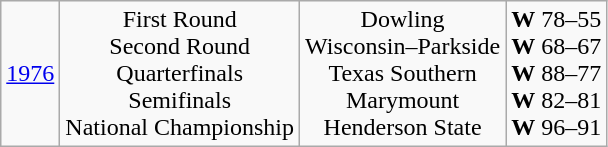<table class="wikitable">
<tr style="text-align:center;">
<td><a href='#'>1976</a></td>
<td>First Round<br>Second Round<br>Quarterfinals<br>Semifinals<br>National Championship</td>
<td>Dowling<br>Wisconsin–Parkside<br>Texas Southern<br>Marymount<br>Henderson State</td>
<td><strong>W</strong> 78–55<br><strong>W</strong> 68–67<br><strong>W</strong> 88–77<br><strong>W</strong> 82–81<br><strong>W</strong> 96–91</td>
</tr>
</table>
